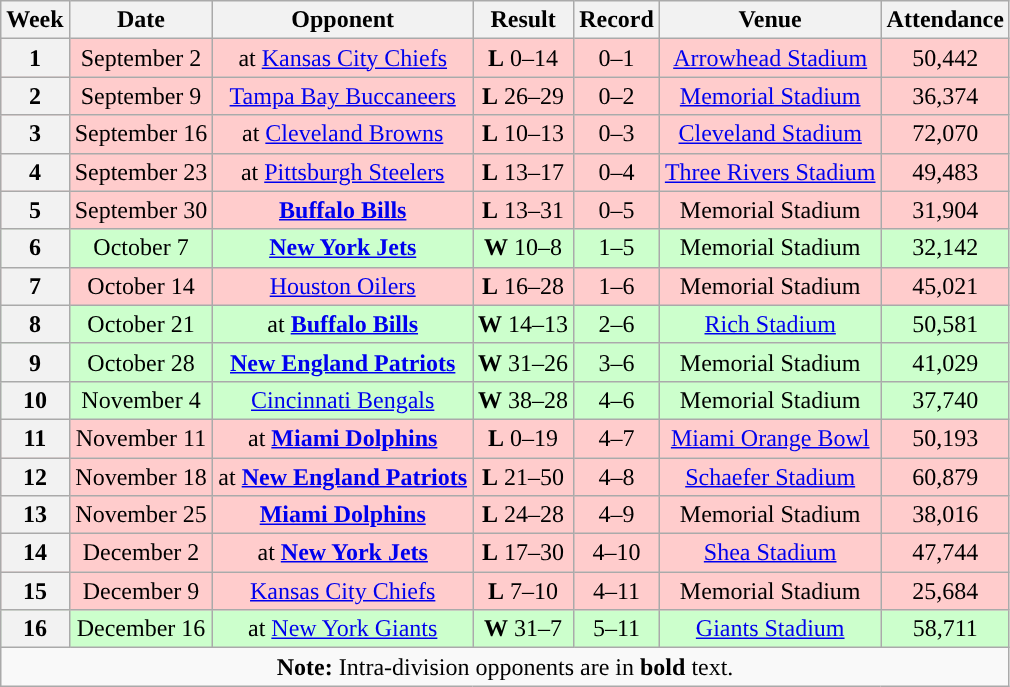<table class="wikitable" style="text-align:center">
<tr>
<th>Week</th>
<th>Date</th>
<th>Opponent</th>
<th>Result</th>
<th>Record</th>
<th>Venue</th>
<th>Attendance</th>
</tr>
<tr style="background:#fcc">
<th>1</th>
<td>September 2</td>
<td>at <a href='#'>Kansas City Chiefs</a></td>
<td><strong>L</strong> 0–14</td>
<td>0–1</td>
<td><a href='#'>Arrowhead Stadium</a></td>
<td>50,442</td>
</tr>
<tr style="background:#fcc">
<th>2</th>
<td>September 9</td>
<td><a href='#'>Tampa Bay Buccaneers</a></td>
<td><strong>L</strong> 26–29 </td>
<td>0–2</td>
<td><a href='#'>Memorial Stadium</a></td>
<td>36,374</td>
</tr>
<tr style="background:#fcc">
<th>3</th>
<td>September 16</td>
<td>at <a href='#'>Cleveland Browns</a></td>
<td><strong>L</strong> 10–13</td>
<td>0–3</td>
<td><a href='#'>Cleveland Stadium</a></td>
<td>72,070</td>
</tr>
<tr style="background:#fcc">
<th>4</th>
<td>September 23</td>
<td>at <a href='#'>Pittsburgh Steelers</a></td>
<td><strong>L</strong> 13–17</td>
<td>0–4</td>
<td><a href='#'>Three Rivers Stadium</a></td>
<td>49,483</td>
</tr>
<tr style="background:#fcc">
<th>5</th>
<td>September 30</td>
<td><strong><a href='#'>Buffalo Bills</a></strong></td>
<td><strong>L</strong> 13–31</td>
<td>0–5</td>
<td>Memorial Stadium</td>
<td>31,904</td>
</tr>
<tr style="background:#cfc">
<th>6</th>
<td>October 7</td>
<td><strong><a href='#'>New York Jets</a></strong></td>
<td><strong>W</strong> 10–8</td>
<td>1–5</td>
<td>Memorial Stadium</td>
<td>32,142</td>
</tr>
<tr style="background:#fcc">
<th>7</th>
<td>October 14</td>
<td><a href='#'>Houston Oilers</a></td>
<td><strong>L</strong> 16–28</td>
<td>1–6</td>
<td>Memorial Stadium</td>
<td>45,021</td>
</tr>
<tr style="background:#cfc">
<th>8</th>
<td>October 21</td>
<td>at <strong><a href='#'>Buffalo Bills</a></strong></td>
<td><strong>W</strong> 14–13</td>
<td>2–6</td>
<td><a href='#'>Rich Stadium</a></td>
<td>50,581</td>
</tr>
<tr style="background:#cfc">
<th>9</th>
<td>October 28</td>
<td><strong><a href='#'>New England Patriots</a></strong></td>
<td><strong>W</strong> 31–26</td>
<td>3–6</td>
<td>Memorial Stadium</td>
<td>41,029</td>
</tr>
<tr style="background:#cfc">
<th>10</th>
<td>November 4</td>
<td><a href='#'>Cincinnati Bengals</a></td>
<td><strong>W</strong> 38–28</td>
<td>4–6</td>
<td>Memorial Stadium</td>
<td>37,740</td>
</tr>
<tr style="background:#fcc">
<th>11</th>
<td>November 11</td>
<td>at <strong><a href='#'>Miami Dolphins</a></strong></td>
<td><strong>L</strong> 0–19</td>
<td>4–7</td>
<td><a href='#'>Miami Orange Bowl</a></td>
<td>50,193</td>
</tr>
<tr style="background:#fcc">
<th>12</th>
<td>November 18</td>
<td>at <strong><a href='#'>New England Patriots</a></strong></td>
<td><strong>L</strong> 21–50</td>
<td>4–8</td>
<td><a href='#'>Schaefer Stadium</a></td>
<td>60,879</td>
</tr>
<tr style="background:#fcc">
<th>13</th>
<td>November 25</td>
<td><strong><a href='#'>Miami Dolphins</a></strong></td>
<td><strong>L</strong> 24–28</td>
<td>4–9</td>
<td>Memorial Stadium</td>
<td>38,016</td>
</tr>
<tr style="background:#fcc">
<th>14</th>
<td>December 2</td>
<td>at <strong><a href='#'>New York Jets</a></strong></td>
<td><strong>L</strong> 17–30</td>
<td>4–10</td>
<td><a href='#'>Shea Stadium</a></td>
<td>47,744</td>
</tr>
<tr style="background:#fcc">
<th>15</th>
<td>December 9</td>
<td><a href='#'>Kansas City Chiefs</a></td>
<td><strong>L</strong> 7–10</td>
<td>4–11</td>
<td>Memorial Stadium</td>
<td>25,684</td>
</tr>
<tr style="background:#cfc">
<th>16</th>
<td>December 16</td>
<td>at <a href='#'>New York Giants</a></td>
<td><strong>W</strong> 31–7</td>
<td>5–11</td>
<td><a href='#'>Giants Stadium</a></td>
<td>58,711</td>
</tr>
<tr>
<td colspan="8"><strong>Note:</strong> Intra-division opponents are in <strong>bold</strong> text.</td>
</tr>
</table>
